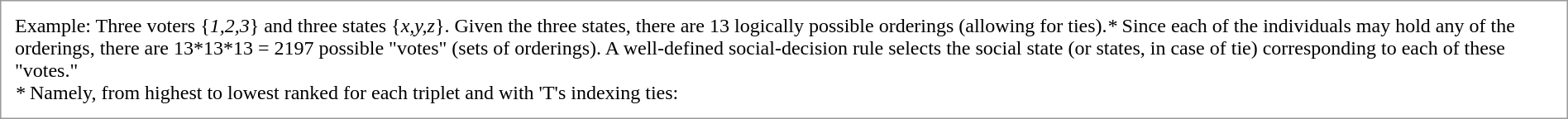<table style="border:1px solid #999; text-align:leftcenter; margin: auto;" cellspacing="10">
<tr>
<td>Example: Three voters {<em>1,2,3</em>} and three states {<em>x,y,z</em>}. Given the three states, there are 13 logically possible orderings (allowing for ties).<em>*</em>  Since each of the individuals may hold any of the orderings, there are 13*13*13  = 2197 possible "votes" (sets of orderings).  A well-defined social-decision rule selects the social state (or states, in case of tie) corresponding to each of these "votes."<br><em>*</em> Namely, from highest to lowest ranked for each triplet and with 'T's indexing ties:</td>
</tr>
</table>
